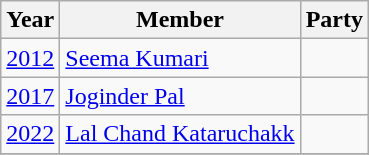<table class="wikitable sortable">
<tr>
<th>Year</th>
<th>Member</th>
<th colspan="2">Party</th>
</tr>
<tr>
<td><a href='#'>2012</a></td>
<td><a href='#'>Seema Kumari</a></td>
<td></td>
</tr>
<tr>
<td><a href='#'>2017</a></td>
<td><a href='#'>Joginder Pal</a></td>
<td></td>
</tr>
<tr>
<td><a href='#'>2022</a></td>
<td><a href='#'>Lal Chand Kataruchakk</a></td>
<td></td>
</tr>
<tr>
</tr>
</table>
